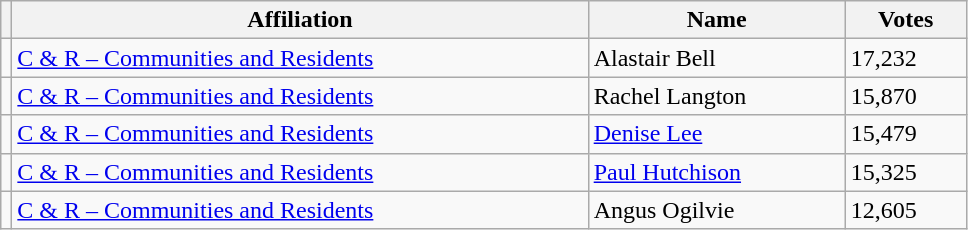<table class="wikitable" style="width:51%;">
<tr>
<th style="width:1%;"></th>
<th>Affiliation</th>
<th>Name</th>
<th>Votes</th>
</tr>
<tr>
<td bgcolor=></td>
<td><a href='#'>C & R – Communities and Residents</a></td>
<td>Alastair Bell</td>
<td>17,232</td>
</tr>
<tr>
<td bgcolor=></td>
<td><a href='#'>C & R – Communities and Residents</a></td>
<td>Rachel Langton</td>
<td>15,870</td>
</tr>
<tr>
<td bgcolor=></td>
<td><a href='#'>C & R – Communities and Residents</a></td>
<td><a href='#'>Denise Lee</a></td>
<td>15,479</td>
</tr>
<tr>
<td bgcolor=></td>
<td><a href='#'>C & R – Communities and Residents</a></td>
<td><a href='#'>Paul Hutchison</a></td>
<td>15,325</td>
</tr>
<tr>
<td bgcolor=></td>
<td><a href='#'>C & R – Communities and Residents</a></td>
<td>Angus Ogilvie</td>
<td>12,605</td>
</tr>
</table>
